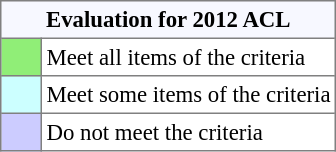<table bgcolor="#f7f8ff" cellpadding="3" cellspacing="0" border="1" style="font-size: 95%; border: gray solid 1px; border-collapse: collapse;text-align:center;">
<tr>
<th colspan=2>Evaluation for 2012 ACL</th>
</tr>
<tr>
<td style="background: #90EE77;" width="20"></td>
<td bgcolor="#ffffff" align="left">Meet all items of the criteria</td>
</tr>
<tr>
<td style="background: #ccffff" width="20"></td>
<td bgcolor="#ffffff" align="left">Meet some items of the criteria</td>
</tr>
<tr>
<td style="background: #ccccff" width="20"></td>
<td bgcolor="#ffffff" align="left">Do not meet the criteria</td>
</tr>
</table>
